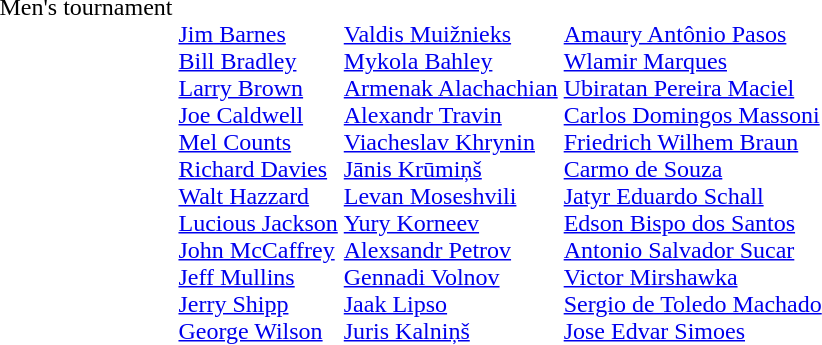<table>
<tr valign="top">
<td>Men's tournament <br></td>
<td valign=top> <br><a href='#'>Jim Barnes</a><br><a href='#'>Bill Bradley</a><br><a href='#'>Larry Brown</a><br><a href='#'>Joe Caldwell</a><br><a href='#'>Mel Counts</a><br><a href='#'>Richard Davies</a><br><a href='#'>Walt Hazzard</a><br><a href='#'>Lucious Jackson</a><br><a href='#'>John McCaffrey</a><br><a href='#'>Jeff Mullins</a><br><a href='#'>Jerry Shipp</a><br><a href='#'>George Wilson</a></td>
<td valign=top> <br><a href='#'>Valdis Muižnieks</a><br><a href='#'>Mykola Bahley</a><br><a href='#'>Armenak Alachachian</a><br><a href='#'>Alexandr Travin</a><br><a href='#'>Viacheslav Khrynin</a><br><a href='#'>Jānis Krūmiņš</a><br><a href='#'>Levan Moseshvili</a><br><a href='#'>Yury Korneev</a><br><a href='#'>Alexsandr Petrov</a><br><a href='#'>Gennadi Volnov</a><br><a href='#'>Jaak Lipso</a><br><a href='#'>Juris Kalniņš</a></td>
<td valign=top> <br> <a href='#'>Amaury Antônio Pasos</a><br><a href='#'>Wlamir Marques</a><br><a href='#'>Ubiratan Pereira Maciel</a><br><a href='#'>Carlos Domingos Massoni</a><br><a href='#'>Friedrich Wilhem Braun</a><br><a href='#'>Carmo de Souza</a><br><a href='#'>Jatyr Eduardo Schall</a><br><a href='#'>Edson Bispo dos Santos</a><br><a href='#'>Antonio Salvador Sucar</a><br><a href='#'>Victor Mirshawka</a><br><a href='#'>Sergio de Toledo Machado</a><br><a href='#'>Jose Edvar Simoes</a></td>
</tr>
</table>
